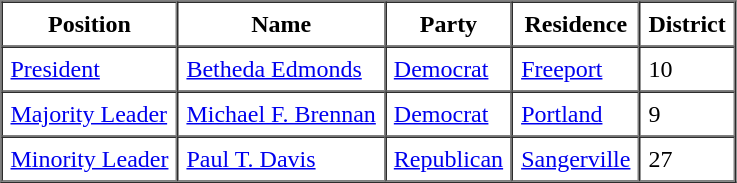<table border="1" cellspacing=0 cellpadding="5">
<tr>
<th>Position</th>
<th>Name</th>
<th>Party</th>
<th>Residence</th>
<th>District</th>
</tr>
<tr>
<td><a href='#'>President</a></td>
<td><a href='#'>Betheda Edmonds</a></td>
<td><a href='#'>Democrat</a></td>
<td><a href='#'>Freeport</a></td>
<td>10</td>
</tr>
<tr>
<td><a href='#'>Majority Leader</a></td>
<td><a href='#'>Michael F. Brennan</a><br></td>
<td><a href='#'>Democrat</a></td>
<td><a href='#'>Portland</a></td>
<td>9</td>
</tr>
<tr>
<td><a href='#'>Minority Leader</a></td>
<td><a href='#'>Paul T. Davis</a><br></td>
<td><a href='#'>Republican</a></td>
<td><a href='#'>Sangerville</a></td>
<td>27</td>
</tr>
</table>
